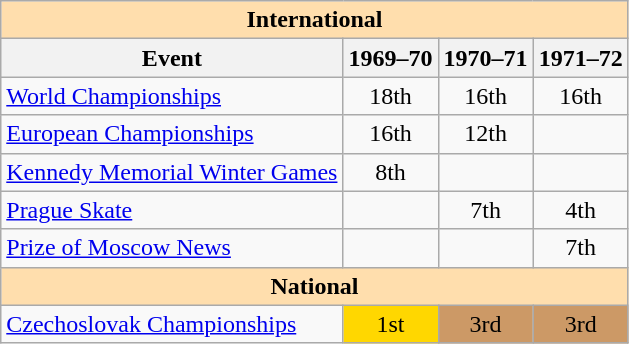<table class="wikitable" style="text-align:center">
<tr>
<th style="background-color: #ffdead; " colspan=4 align=center>International</th>
</tr>
<tr>
<th>Event</th>
<th>1969–70</th>
<th>1970–71</th>
<th>1971–72</th>
</tr>
<tr>
<td align=left><a href='#'>World Championships</a></td>
<td>18th</td>
<td>16th</td>
<td>16th</td>
</tr>
<tr>
<td align=left><a href='#'>European Championships</a></td>
<td>16th</td>
<td>12th</td>
<td></td>
</tr>
<tr>
<td align=left><a href='#'>Kennedy Memorial Winter Games</a></td>
<td>8th</td>
<td></td>
<td></td>
</tr>
<tr>
<td align=left><a href='#'>Prague Skate</a></td>
<td></td>
<td>7th</td>
<td>4th</td>
</tr>
<tr>
<td align=left><a href='#'>Prize of Moscow News</a></td>
<td></td>
<td></td>
<td>7th</td>
</tr>
<tr>
<th style="background-color: #ffdead; " colspan=4 align=center>National</th>
</tr>
<tr>
<td align=left><a href='#'>Czechoslovak Championships</a></td>
<td bgcolor=gold>1st</td>
<td bgcolor=cc9966>3rd</td>
<td bgcolor=cc9966>3rd</td>
</tr>
</table>
